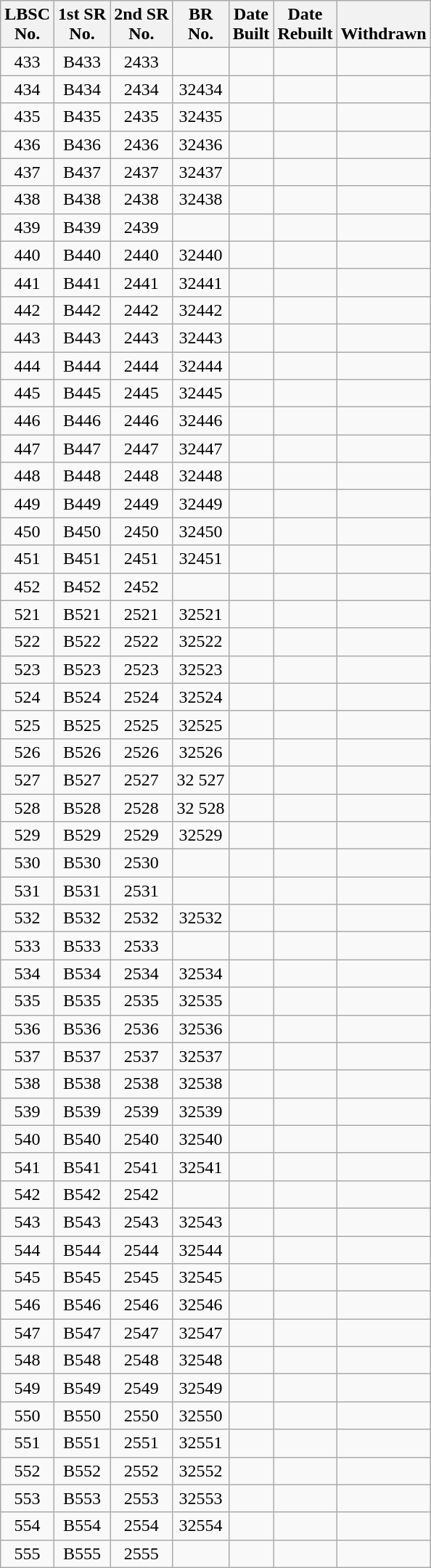<table class="wikitable sortable collapsible collapsed" style=text-align:center>
<tr>
<th>LBSC<br>No.</th>
<th>1st SR<br>No.</th>
<th>2nd SR<br>No.</th>
<th>BR<br>No.</th>
<th>Date<br>Built</th>
<th>Date<br>Rebuilt</th>
<th><br>Withdrawn</th>
</tr>
<tr>
<td>433</td>
<td>B433</td>
<td>2433</td>
<td></td>
<td></td>
<td></td>
<td></td>
</tr>
<tr>
<td>434</td>
<td>B434</td>
<td>2434</td>
<td>32434</td>
<td></td>
<td></td>
<td></td>
</tr>
<tr>
<td>435</td>
<td>B435</td>
<td>2435</td>
<td>32435</td>
<td></td>
<td></td>
<td></td>
</tr>
<tr>
<td>436</td>
<td>B436</td>
<td>2436</td>
<td>32436</td>
<td></td>
<td></td>
<td></td>
</tr>
<tr>
<td>437</td>
<td>B437</td>
<td>2437</td>
<td>32437</td>
<td></td>
<td></td>
<td></td>
</tr>
<tr>
<td>438</td>
<td>B438</td>
<td>2438</td>
<td>32438</td>
<td></td>
<td></td>
<td></td>
</tr>
<tr>
<td>439</td>
<td>B439</td>
<td>2439</td>
<td></td>
<td></td>
<td></td>
<td></td>
</tr>
<tr>
<td>440</td>
<td>B440</td>
<td>2440</td>
<td>32440</td>
<td></td>
<td></td>
<td></td>
</tr>
<tr>
<td>441</td>
<td>B441</td>
<td>2441</td>
<td>32441</td>
<td></td>
<td></td>
<td></td>
</tr>
<tr>
<td>442</td>
<td>B442</td>
<td>2442</td>
<td>32442</td>
<td></td>
<td></td>
<td></td>
</tr>
<tr>
<td>443</td>
<td>B443</td>
<td>2443</td>
<td>32443</td>
<td></td>
<td></td>
<td></td>
</tr>
<tr>
<td>444</td>
<td>B444</td>
<td>2444</td>
<td>32444</td>
<td></td>
<td></td>
<td></td>
</tr>
<tr>
<td>445</td>
<td>B445</td>
<td>2445</td>
<td>32445</td>
<td></td>
<td></td>
<td></td>
</tr>
<tr>
<td>446</td>
<td>B446</td>
<td>2446</td>
<td>32446</td>
<td></td>
<td></td>
<td></td>
</tr>
<tr>
<td>447</td>
<td>B447</td>
<td>2447</td>
<td>32447</td>
<td></td>
<td></td>
<td></td>
</tr>
<tr>
<td>448</td>
<td>B448</td>
<td>2448</td>
<td>32448</td>
<td></td>
<td></td>
<td></td>
</tr>
<tr>
<td>449</td>
<td>B449</td>
<td>2449</td>
<td>32449</td>
<td></td>
<td></td>
<td></td>
</tr>
<tr>
<td>450</td>
<td>B450</td>
<td>2450</td>
<td>32450</td>
<td></td>
<td></td>
<td></td>
</tr>
<tr>
<td>451</td>
<td>B451</td>
<td>2451</td>
<td>32451</td>
<td></td>
<td></td>
<td></td>
</tr>
<tr>
<td>452</td>
<td>B452</td>
<td>2452</td>
<td></td>
<td></td>
<td></td>
<td></td>
</tr>
<tr>
<td>521</td>
<td>B521</td>
<td>2521</td>
<td>32521</td>
<td></td>
<td></td>
<td></td>
</tr>
<tr>
<td>522</td>
<td>B522</td>
<td>2522</td>
<td>32522</td>
<td></td>
<td></td>
<td></td>
</tr>
<tr>
<td>523</td>
<td>B523</td>
<td>2523</td>
<td>32523</td>
<td></td>
<td></td>
<td></td>
</tr>
<tr>
<td>524</td>
<td>B524</td>
<td>2524</td>
<td>32524</td>
<td></td>
<td></td>
<td></td>
</tr>
<tr>
<td>525</td>
<td>B525</td>
<td>2525</td>
<td>32525</td>
<td></td>
<td></td>
<td></td>
</tr>
<tr>
<td>526</td>
<td>B526</td>
<td>2526</td>
<td>32526</td>
<td></td>
<td></td>
<td></td>
</tr>
<tr>
<td>527</td>
<td>B527</td>
<td>2527</td>
<td>32 527</td>
<td></td>
<td></td>
<td></td>
</tr>
<tr>
<td>528</td>
<td>B528</td>
<td>2528</td>
<td>32 528</td>
<td></td>
<td></td>
<td></td>
</tr>
<tr>
<td>529</td>
<td>B529</td>
<td>2529</td>
<td>32529</td>
<td></td>
<td></td>
<td></td>
</tr>
<tr>
<td>530</td>
<td>B530</td>
<td>2530</td>
<td></td>
<td></td>
<td></td>
<td></td>
</tr>
<tr>
<td>531</td>
<td>B531</td>
<td>2531</td>
<td></td>
<td></td>
<td></td>
<td></td>
</tr>
<tr>
<td>532</td>
<td>B532</td>
<td>2532</td>
<td>32532</td>
<td></td>
<td></td>
<td></td>
</tr>
<tr>
<td>533</td>
<td>B533</td>
<td>2533</td>
<td></td>
<td></td>
<td></td>
<td></td>
</tr>
<tr>
<td>534</td>
<td>B534</td>
<td>2534</td>
<td>32534</td>
<td></td>
<td></td>
<td></td>
</tr>
<tr>
<td>535</td>
<td>B535</td>
<td>2535</td>
<td>32535</td>
<td></td>
<td></td>
<td></td>
</tr>
<tr>
<td>536</td>
<td>B536</td>
<td>2536</td>
<td>32536</td>
<td></td>
<td></td>
<td></td>
</tr>
<tr>
<td>537</td>
<td>B537</td>
<td>2537</td>
<td>32537</td>
<td></td>
<td></td>
<td></td>
</tr>
<tr>
<td>538</td>
<td>B538</td>
<td>2538</td>
<td>32538</td>
<td></td>
<td></td>
<td></td>
</tr>
<tr>
<td>539</td>
<td>B539</td>
<td>2539</td>
<td>32539</td>
<td></td>
<td></td>
<td></td>
</tr>
<tr>
<td>540</td>
<td>B540</td>
<td>2540</td>
<td>32540</td>
<td></td>
<td></td>
<td></td>
</tr>
<tr>
<td>541</td>
<td>B541</td>
<td>2541</td>
<td>32541</td>
<td></td>
<td></td>
<td></td>
</tr>
<tr>
<td>542</td>
<td>B542</td>
<td>2542</td>
<td></td>
<td></td>
<td></td>
<td></td>
</tr>
<tr>
<td>543</td>
<td>B543</td>
<td>2543</td>
<td>32543</td>
<td></td>
<td></td>
<td></td>
</tr>
<tr>
<td>544</td>
<td>B544</td>
<td>2544</td>
<td>32544</td>
<td></td>
<td></td>
<td></td>
</tr>
<tr>
<td>545</td>
<td>B545</td>
<td>2545</td>
<td>32545</td>
<td></td>
<td></td>
<td></td>
</tr>
<tr>
<td>546</td>
<td>B546</td>
<td>2546</td>
<td>32546</td>
<td></td>
<td></td>
<td></td>
</tr>
<tr>
<td>547</td>
<td>B547</td>
<td>2547</td>
<td>32547</td>
<td></td>
<td></td>
<td></td>
</tr>
<tr>
<td>548</td>
<td>B548</td>
<td>2548</td>
<td>32548</td>
<td></td>
<td></td>
<td></td>
</tr>
<tr>
<td>549</td>
<td>B549</td>
<td>2549</td>
<td>32549</td>
<td></td>
<td></td>
<td></td>
</tr>
<tr>
<td>550</td>
<td>B550</td>
<td>2550</td>
<td>32550</td>
<td></td>
<td></td>
<td></td>
</tr>
<tr>
<td>551</td>
<td>B551</td>
<td>2551</td>
<td>32551</td>
<td></td>
<td></td>
<td></td>
</tr>
<tr>
<td>552</td>
<td>B552</td>
<td>2552</td>
<td>32552</td>
<td></td>
<td></td>
<td></td>
</tr>
<tr>
<td>553</td>
<td>B553</td>
<td>2553</td>
<td>32553</td>
<td></td>
<td></td>
<td></td>
</tr>
<tr>
<td>554</td>
<td>B554</td>
<td>2554</td>
<td>32554</td>
<td></td>
<td></td>
<td></td>
</tr>
<tr>
<td>555</td>
<td>B555</td>
<td>2555</td>
<td></td>
<td></td>
<td></td>
<td></td>
</tr>
</table>
